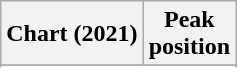<table class="wikitable sortable plainrowheaders" style="text-align:center;">
<tr>
<th scope="col">Chart (2021)</th>
<th scope="col">Peak<br>position</th>
</tr>
<tr>
</tr>
<tr>
</tr>
<tr>
</tr>
</table>
